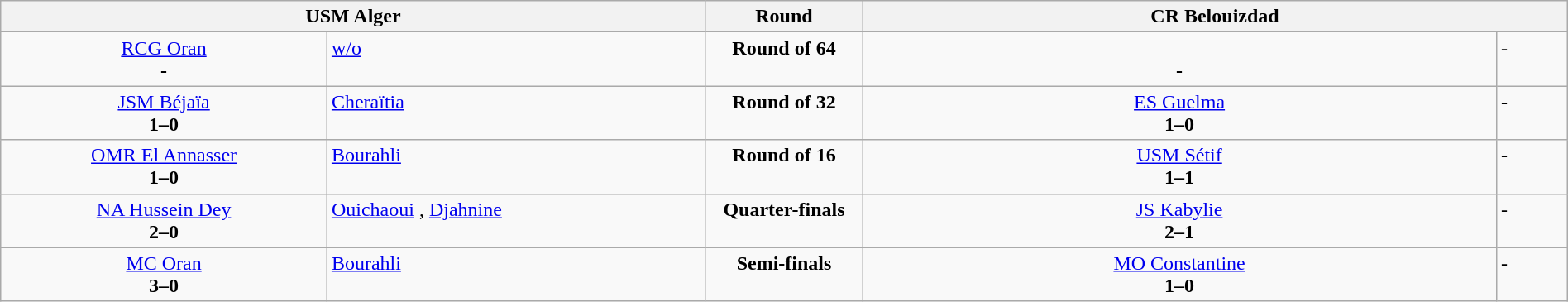<table class="wikitable" style="width:100%; text-align:center;">
<tr valign=top>
<th colspan="2" style="width:45%;">USM Alger</th>
<th width=10%>Round</th>
<th colspan="2" style="width:45%;">CR Belouizdad</th>
</tr>
<tr valign=top>
<td><a href='#'>RCG Oran</a><br> <strong>-</strong></td>
<td align=left><a href='#'>w/o</a></td>
<td><strong>Round of 64</strong></td>
<td><br><strong>-</strong></td>
<td align=left>-</td>
</tr>
<tr valign=top>
<td><a href='#'>JSM Béjaïa</a><br> <strong>1–0</strong></td>
<td align=left><a href='#'>Cheraïtia</a> </td>
<td><strong>Round of 32</strong></td>
<td><a href='#'>ES Guelma</a><br> <strong>1–0</strong></td>
<td align=left>-</td>
</tr>
<tr valign=top>
<td><a href='#'>OMR El Annasser</a><br> <strong>1–0</strong></td>
<td align=left><a href='#'>Bourahli</a> </td>
<td><strong>Round of 16</strong></td>
<td><a href='#'>USM Sétif</a><br> <strong>1–1</strong></td>
<td align=left>-</td>
</tr>
<tr valign=top>
<td><a href='#'>NA Hussein Dey</a><br> <strong>2–0</strong></td>
<td align=left><a href='#'>Ouichaoui</a> , <a href='#'>Djahnine</a> </td>
<td><strong>Quarter-finals</strong></td>
<td><a href='#'>JS Kabylie</a><br> <strong>2–1</strong></td>
<td align=left>-</td>
</tr>
<tr valign=top>
<td><a href='#'>MC Oran</a><br> <strong>3–0</strong></td>
<td align=left><a href='#'>Bourahli</a> </td>
<td><strong>Semi-finals</strong></td>
<td><a href='#'>MO Constantine</a><br> <strong>1–0</strong></td>
<td align=left>-</td>
</tr>
</table>
